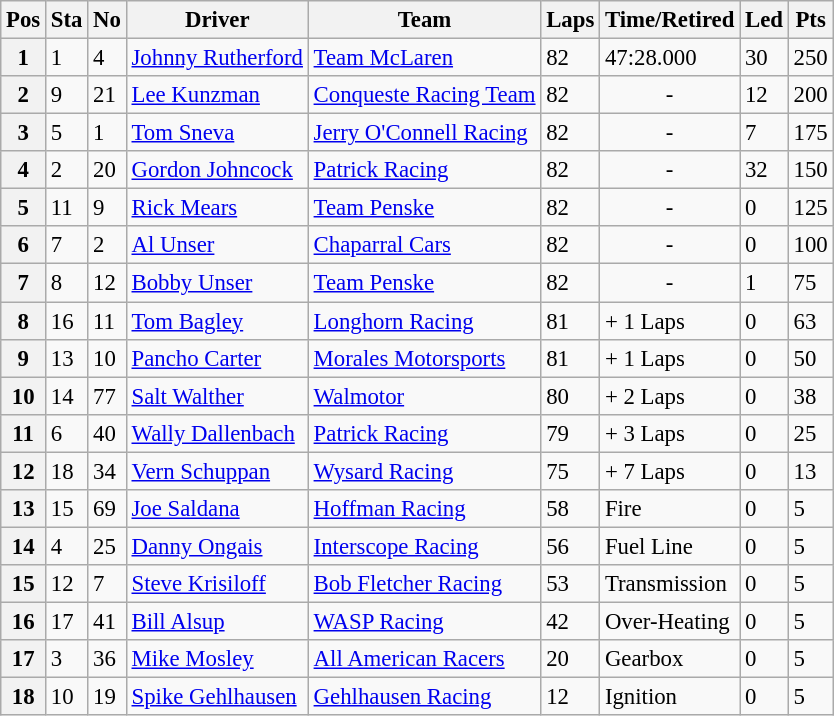<table class="wikitable" style="font-size:95%;">
<tr>
<th>Pos</th>
<th>Sta</th>
<th>No</th>
<th>Driver</th>
<th>Team</th>
<th>Laps</th>
<th>Time/Retired</th>
<th>Led</th>
<th>Pts</th>
</tr>
<tr>
<th>1</th>
<td>1</td>
<td>4</td>
<td> <a href='#'>Johnny Rutherford</a></td>
<td><a href='#'>Team McLaren</a></td>
<td>82</td>
<td>47:28.000</td>
<td>30</td>
<td>250</td>
</tr>
<tr>
<th>2</th>
<td>9</td>
<td>21</td>
<td> <a href='#'>Lee Kunzman</a></td>
<td><a href='#'>Conqueste Racing Team</a></td>
<td>82</td>
<td align="center">-</td>
<td>12</td>
<td>200</td>
</tr>
<tr>
<th>3</th>
<td>5</td>
<td>1</td>
<td> <a href='#'>Tom Sneva</a></td>
<td><a href='#'>Jerry O'Connell Racing</a></td>
<td>82</td>
<td align="center">-</td>
<td>7</td>
<td>175</td>
</tr>
<tr>
<th>4</th>
<td>2</td>
<td>20</td>
<td> <a href='#'>Gordon Johncock</a></td>
<td><a href='#'>Patrick Racing</a></td>
<td>82</td>
<td align="center">-</td>
<td>32</td>
<td>150</td>
</tr>
<tr>
<th>5</th>
<td>11</td>
<td>9</td>
<td> <a href='#'>Rick Mears</a></td>
<td><a href='#'>Team Penske</a></td>
<td>82</td>
<td align="center">-</td>
<td>0</td>
<td>125</td>
</tr>
<tr>
<th>6</th>
<td>7</td>
<td>2</td>
<td> <a href='#'>Al Unser</a></td>
<td><a href='#'>Chaparral Cars</a></td>
<td>82</td>
<td align="center">-</td>
<td>0</td>
<td>100</td>
</tr>
<tr>
<th>7</th>
<td>8</td>
<td>12</td>
<td> <a href='#'>Bobby Unser</a></td>
<td><a href='#'>Team Penske</a></td>
<td>82</td>
<td align="center">-</td>
<td>1</td>
<td>75</td>
</tr>
<tr>
<th>8</th>
<td>16</td>
<td>11</td>
<td> <a href='#'>Tom Bagley</a></td>
<td><a href='#'>Longhorn Racing</a></td>
<td>81</td>
<td>+ 1 Laps</td>
<td>0</td>
<td>63</td>
</tr>
<tr>
<th>9</th>
<td>13</td>
<td>10</td>
<td> <a href='#'>Pancho Carter</a></td>
<td><a href='#'>Morales Motorsports</a></td>
<td>81</td>
<td>+ 1 Laps</td>
<td>0</td>
<td>50</td>
</tr>
<tr>
<th>10</th>
<td>14</td>
<td>77</td>
<td> <a href='#'>Salt Walther</a></td>
<td><a href='#'>Walmotor</a></td>
<td>80</td>
<td>+ 2 Laps</td>
<td>0</td>
<td>38</td>
</tr>
<tr>
<th>11</th>
<td>6</td>
<td>40</td>
<td> <a href='#'>Wally Dallenbach</a></td>
<td><a href='#'>Patrick Racing</a></td>
<td>79</td>
<td>+ 3 Laps</td>
<td>0</td>
<td>25</td>
</tr>
<tr>
<th>12</th>
<td>18</td>
<td>34</td>
<td> <a href='#'>Vern Schuppan</a></td>
<td><a href='#'>Wysard Racing</a></td>
<td>75</td>
<td>+ 7 Laps</td>
<td>0</td>
<td>13</td>
</tr>
<tr>
<th>13</th>
<td>15</td>
<td>69</td>
<td> <a href='#'>Joe Saldana</a></td>
<td><a href='#'>Hoffman Racing</a></td>
<td>58</td>
<td>Fire</td>
<td>0</td>
<td>5</td>
</tr>
<tr>
<th>14</th>
<td>4</td>
<td>25</td>
<td> <a href='#'>Danny Ongais</a></td>
<td><a href='#'>Interscope Racing</a></td>
<td>56</td>
<td>Fuel Line</td>
<td>0</td>
<td>5</td>
</tr>
<tr>
<th>15</th>
<td>12</td>
<td>7</td>
<td> <a href='#'>Steve Krisiloff</a></td>
<td><a href='#'>Bob Fletcher Racing</a></td>
<td>53</td>
<td>Transmission</td>
<td>0</td>
<td>5</td>
</tr>
<tr>
<th>16</th>
<td>17</td>
<td>41</td>
<td> <a href='#'>Bill Alsup</a></td>
<td><a href='#'>WASP Racing</a></td>
<td>42</td>
<td>Over-Heating</td>
<td>0</td>
<td>5</td>
</tr>
<tr>
<th>17</th>
<td>3</td>
<td>36</td>
<td> <a href='#'>Mike Mosley</a></td>
<td><a href='#'>All American Racers</a></td>
<td>20</td>
<td>Gearbox</td>
<td>0</td>
<td>5</td>
</tr>
<tr>
<th>18</th>
<td>10</td>
<td>19</td>
<td> <a href='#'>Spike Gehlhausen</a></td>
<td><a href='#'>Gehlhausen Racing</a></td>
<td>12</td>
<td>Ignition</td>
<td>0</td>
<td>5</td>
</tr>
</table>
